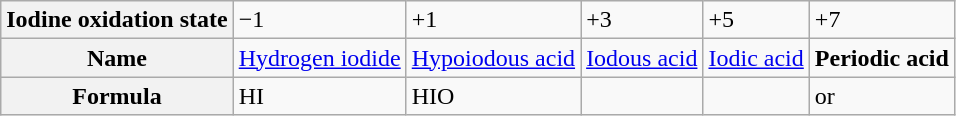<table class="wikitable">
<tr>
<th>Iodine oxidation state</th>
<td>−1</td>
<td>+1</td>
<td>+3</td>
<td>+5</td>
<td>+7</td>
</tr>
<tr>
<th>Name</th>
<td><a href='#'>Hydrogen iodide</a></td>
<td><a href='#'>Hypoiodous acid</a></td>
<td><a href='#'>Iodous acid</a></td>
<td><a href='#'>Iodic acid</a></td>
<td><strong>Periodic acid</strong></td>
</tr>
<tr>
<th>Formula</th>
<td>HI</td>
<td>HIO</td>
<td></td>
<td></td>
<td> or </td>
</tr>
</table>
